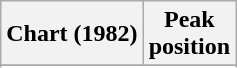<table class="wikitable sortable plainrowheaders" style="text-align:center">
<tr>
<th>Chart (1982)</th>
<th>Peak<br>position</th>
</tr>
<tr>
</tr>
<tr>
</tr>
</table>
